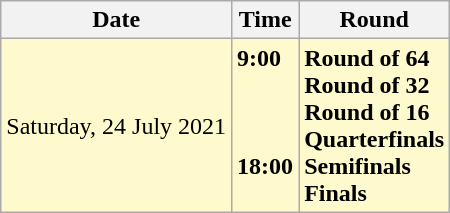<table class="wikitable">
<tr>
<th>Date</th>
<th>Time</th>
<th>Round</th>
</tr>
<tr style=background:lemonchiffon>
<td>Saturday, 24 July 2021</td>
<td><strong>9:00</strong><br> <br> <br> <br><strong>18:00</strong><br> </td>
<td><strong>Round of 64</strong><br><strong>Round of 32</strong><br><strong>Round of 16</strong><br><strong>Quarterfinals</strong><br><strong>Semifinals</strong><br><strong>Finals</strong></td>
</tr>
</table>
